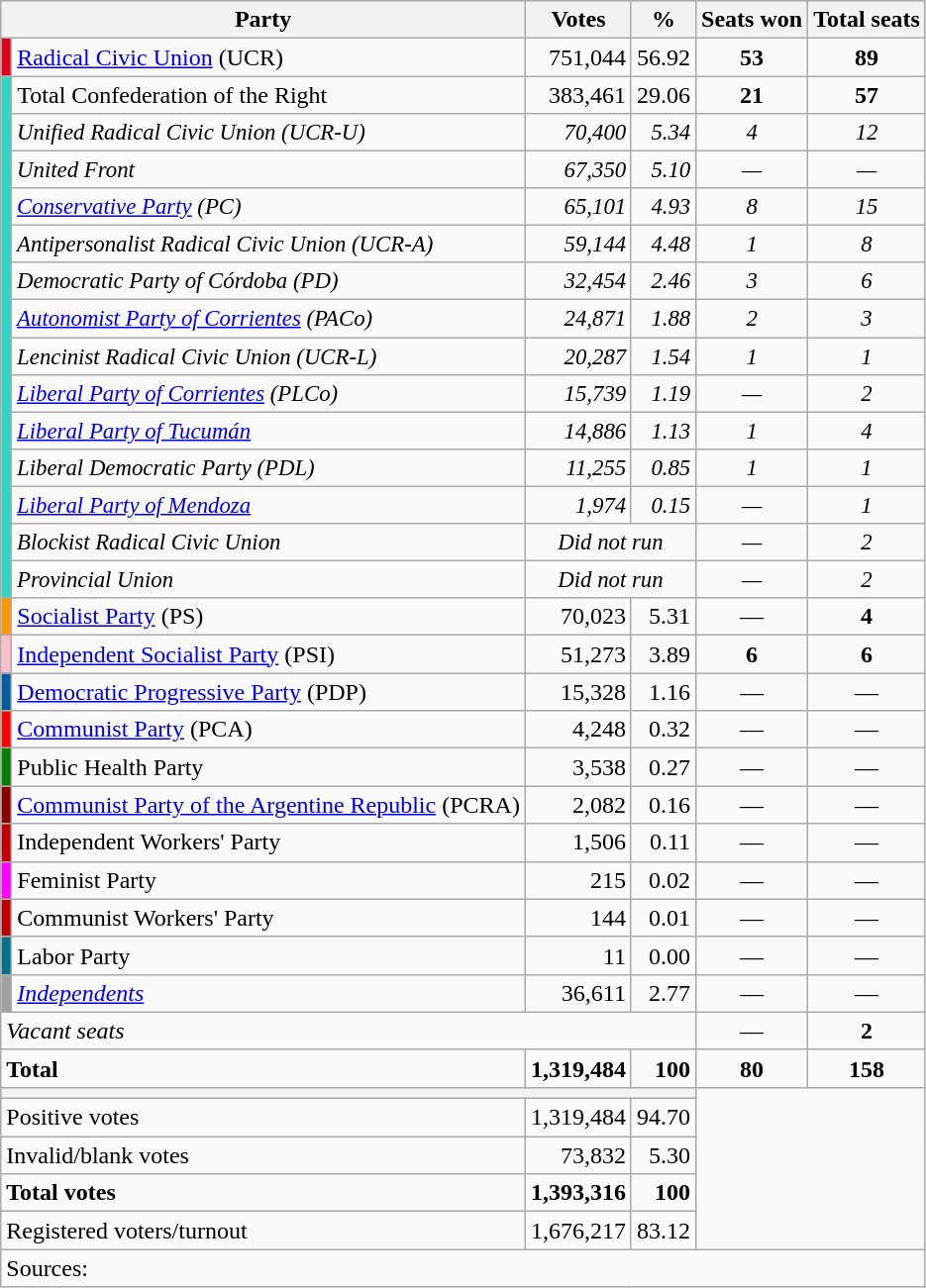<table class="wikitable" style="text-align:right;">
<tr>
<th colspan=2>Party</th>
<th>Votes</th>
<th>%</th>
<th>Seats won</th>
<th>Total seats</th>
</tr>
<tr>
<td bgcolor=#E10019></td>
<td align=left><a href='#'>Radical Civic Union</a> (UCR)</td>
<td>751,044</td>
<td>56.92</td>
<td align=center><strong>53</strong></td>
<td align=center><strong>89</strong></td>
</tr>
<tr>
<td bgcolor=#30D5C8 rowspan=14></td>
<td align=left>Total Confederation of the Right</td>
<td>383,461</td>
<td>29.06</td>
<td align=center><strong>21</strong></td>
<td align=center><strong>57</strong></td>
</tr>
<tr style="font-size: 95%; font-style: italic">
<td align=left><span>Unified Radical Civic Union (UCR-U)</span></td>
<td>70,400</td>
<td>5.34</td>
<td align=center>4</td>
<td align=center>12</td>
</tr>
<tr style="font-size: 95%; font-style: italic">
<td align=left><span>United Front</span></td>
<td>67,350</td>
<td>5.10</td>
<td align=center>—</td>
<td align=center>—</td>
</tr>
<tr style="font-size: 95%; font-style: italic">
<td align=left><span><a href='#'>Conservative Party</a> (PC)</span></td>
<td>65,101</td>
<td>4.93</td>
<td align=center>8</td>
<td align=center>15</td>
</tr>
<tr style="font-size: 95%; font-style: italic">
<td align=left><span>Antipersonalist Radical Civic Union (UCR-A)</span></td>
<td>59,144</td>
<td>4.48</td>
<td align=center>1</td>
<td align=center>8</td>
</tr>
<tr style="font-size: 95%; font-style: italic">
<td align=left><span>Democratic Party of Córdoba (PD)</span></td>
<td>32,454</td>
<td>2.46</td>
<td align=center>3</td>
<td align=center>6</td>
</tr>
<tr style="font-size: 95%; font-style: italic">
<td align=left><span><a href='#'>Autonomist Party of Corrientes</a> (PACo)</span></td>
<td>24,871</td>
<td>1.88</td>
<td align=center>2</td>
<td align=center>3</td>
</tr>
<tr style="font-size: 95%; font-style: italic">
<td align=left><span>Lencinist Radical Civic Union (UCR-L)</span></td>
<td>20,287</td>
<td>1.54</td>
<td align=center>1</td>
<td align=center>1</td>
</tr>
<tr style="font-size: 95%; font-style: italic">
<td align=left><span><a href='#'>Liberal Party of Corrientes</a> (PLCo)</span></td>
<td>15,739</td>
<td>1.19</td>
<td align=center>—</td>
<td align=center>2</td>
</tr>
<tr style="font-size: 95%; font-style: italic">
<td align=left><span><a href='#'>Liberal Party of Tucumán</a></span></td>
<td>14,886</td>
<td>1.13</td>
<td align=center>1</td>
<td align=center>4</td>
</tr>
<tr style="font-size: 95%; font-style: italic">
<td align=left><span>Liberal Democratic Party (PDL)</span></td>
<td>11,255</td>
<td>0.85</td>
<td align=center>1</td>
<td align=center>1</td>
</tr>
<tr style="font-size: 95%; font-style: italic">
<td align=left><span><a href='#'>Liberal Party of Mendoza</a></span></td>
<td>1,974</td>
<td>0.15</td>
<td align=center>—</td>
<td align=center>1</td>
</tr>
<tr style="font-size: 95%; font-style: italic">
<td align=left><span>Blockist Radical Civic Union</span></td>
<td colspan=2 align=center><em>Did not run</em></td>
<td align=center>—</td>
<td align=center>2</td>
</tr>
<tr style="font-size: 95%; font-style: italic">
<td align=left><span>Provincial Union</span></td>
<td colspan=2 align=center><em>Did not run</em></td>
<td align=center>—</td>
<td align=center>2</td>
</tr>
<tr>
<td bgcolor=#FF9900></td>
<td align=left><a href='#'>Socialist Party</a> (PS)</td>
<td>70,023</td>
<td>5.31</td>
<td align=center>—</td>
<td align=center><strong>4</strong></td>
</tr>
<tr>
<td bgcolor=#ffc0cb></td>
<td align=left><a href='#'>Independent Socialist Party</a> (PSI)</td>
<td>51,273</td>
<td>3.89</td>
<td align=center><strong>6</strong></td>
<td align=center><strong>6</strong></td>
</tr>
<tr>
<td bgcolor=#005C9E></td>
<td align=left><a href='#'>Democratic Progressive Party</a> (PDP)</td>
<td>15,328</td>
<td>1.16</td>
<td align=center>—</td>
<td align=center>—</td>
</tr>
<tr>
<td bgcolor=#FF0000></td>
<td align=left><a href='#'>Communist Party</a> (PCA)</td>
<td>4,248</td>
<td>0.32</td>
<td align=center>—</td>
<td align=center>—</td>
</tr>
<tr>
<td bgcolor=#008000></td>
<td align=left>Public Health Party</td>
<td>3,538</td>
<td>0.27</td>
<td align=center>—</td>
<td align=center>—</td>
</tr>
<tr>
<td bgcolor=#8B0000></td>
<td align=left><a href='#'>Communist Party of the Argentine Republic</a> (PCRA)</td>
<td>2,082</td>
<td>0.16</td>
<td align=center>—</td>
<td align=center>—</td>
</tr>
<tr>
<td bgcolor=#C00000></td>
<td align=left>Independent Workers' Party</td>
<td>1,506</td>
<td>0.11</td>
<td align=center>—</td>
<td align=center>—</td>
</tr>
<tr>
<td bgcolor=#FF00FF></td>
<td align=left>Feminist Party</td>
<td>215</td>
<td>0.02</td>
<td align=center>—</td>
<td align=center>—</td>
</tr>
<tr>
<td bgcolor=#C00000></td>
<td align=left>Communist Workers' Party</td>
<td>144</td>
<td>0.01</td>
<td align=center>—</td>
<td align=center>—</td>
</tr>
<tr>
<td bgcolor=#00708B></td>
<td align=left>Labor Party</td>
<td>11</td>
<td>0.00</td>
<td align=center>—</td>
<td align=center>—</td>
</tr>
<tr>
<td bgcolor=#A0A0A0></td>
<td align=left><em><a href='#'>Independents</a></em></td>
<td>36,611</td>
<td>2.77</td>
<td align=center>—</td>
<td align=center>—</td>
</tr>
<tr>
<td colspan=4 align=left><em>Vacant seats</em></td>
<td align=center>—</td>
<td align=center><strong>2</strong></td>
</tr>
<tr style="font-weight:bold">
<td colspan=2 align=left>Total</td>
<td>1,319,484</td>
<td>100</td>
<td align=center><strong>80</strong></td>
<td align=center><strong>158</strong></td>
</tr>
<tr>
<th colspan=4></th>
<td rowspan=5 colspan=2></td>
</tr>
<tr>
<td colspan=2 align=left>Positive votes</td>
<td>1,319,484</td>
<td>94.70</td>
</tr>
<tr>
<td colspan=2 align=left>Invalid/blank votes</td>
<td>73,832</td>
<td>5.30</td>
</tr>
<tr style="font-weight:bold">
<td colspan=2 align=left>Total votes</td>
<td>1,393,316</td>
<td>100</td>
</tr>
<tr>
<td colspan=2 align=left>Registered voters/turnout</td>
<td>1,676,217</td>
<td>83.12</td>
</tr>
<tr>
<td colspan=6 align=left>Sources:</td>
</tr>
</table>
